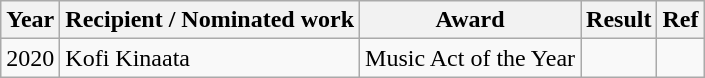<table class="wikitable">
<tr>
<th>Year</th>
<th>Recipient / Nominated work</th>
<th>Award</th>
<th>Result</th>
<th>Ref</th>
</tr>
<tr>
<td>2020</td>
<td>Kofi Kinaata</td>
<td>Music Act of the Year</td>
<td></td>
<td></td>
</tr>
</table>
